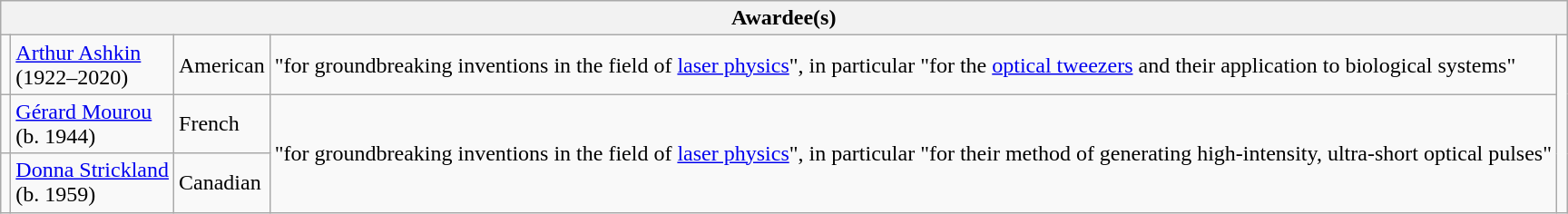<table class="wikitable">
<tr>
<th colspan="5">Awardee(s)</th>
</tr>
<tr>
<td></td>
<td><a href='#'>Arthur Ashkin</a><br>(1922–2020)</td>
<td> American</td>
<td>"for groundbreaking inventions in the field of <a href='#'>laser physics</a>", in particular "for the <a href='#'>optical tweezers</a> and their application to biological systems"</td>
<td rowspan="3"></td>
</tr>
<tr>
<td></td>
<td><a href='#'>Gérard Mourou</a><br>(b. 1944)</td>
<td> French</td>
<td rowspan="2">"for groundbreaking inventions in the field of <a href='#'>laser physics</a>", in particular "for their method of generating high-intensity, ultra-short optical pulses"</td>
</tr>
<tr>
<td></td>
<td><a href='#'>Donna Strickland</a><br>(b. 1959)</td>
<td> Canadian</td>
</tr>
</table>
